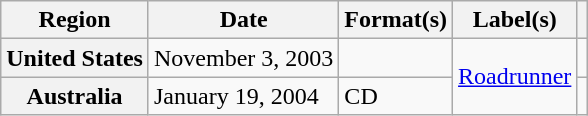<table class="wikitable plainrowheaders" style="text-align:left">
<tr>
<th scope="col">Region</th>
<th scope="col">Date</th>
<th scope="col">Format(s)</th>
<th scope="col">Label(s)</th>
<th scope="col"></th>
</tr>
<tr>
<th scope="row">United States</th>
<td>November 3, 2003</td>
<td></td>
<td rowspan="2"><a href='#'>Roadrunner</a></td>
<td></td>
</tr>
<tr>
<th scope="row">Australia</th>
<td>January 19, 2004</td>
<td>CD</td>
<td></td>
</tr>
</table>
